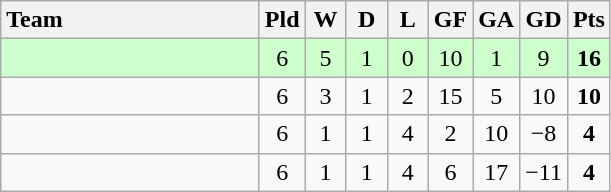<table class="wikitable" style="text-align:center">
<tr>
<th width=165 style="text-align:left">Team</th>
<th width=20>Pld</th>
<th width=20>W</th>
<th width=20>D</th>
<th width=20>L</th>
<th width=20>GF</th>
<th width=20>GA</th>
<th width=20>GD</th>
<th width=20>Pts</th>
</tr>
<tr style="background:#ccffcc">
<td style="text-align:left"></td>
<td>6</td>
<td>5</td>
<td>1</td>
<td>0</td>
<td>10</td>
<td>1</td>
<td>9</td>
<td><strong>16</strong></td>
</tr>
<tr>
<td style="text-align:left"></td>
<td>6</td>
<td>3</td>
<td>1</td>
<td>2</td>
<td>15</td>
<td>5</td>
<td>10</td>
<td><strong>10</strong></td>
</tr>
<tr>
<td style="text-align:left"></td>
<td>6</td>
<td>1</td>
<td>1</td>
<td>4</td>
<td>2</td>
<td>10</td>
<td>−8</td>
<td><strong>4</strong></td>
</tr>
<tr>
<td style="text-align:left"></td>
<td>6</td>
<td>1</td>
<td>1</td>
<td>4</td>
<td>6</td>
<td>17</td>
<td>−11</td>
<td><strong>4</strong></td>
</tr>
</table>
